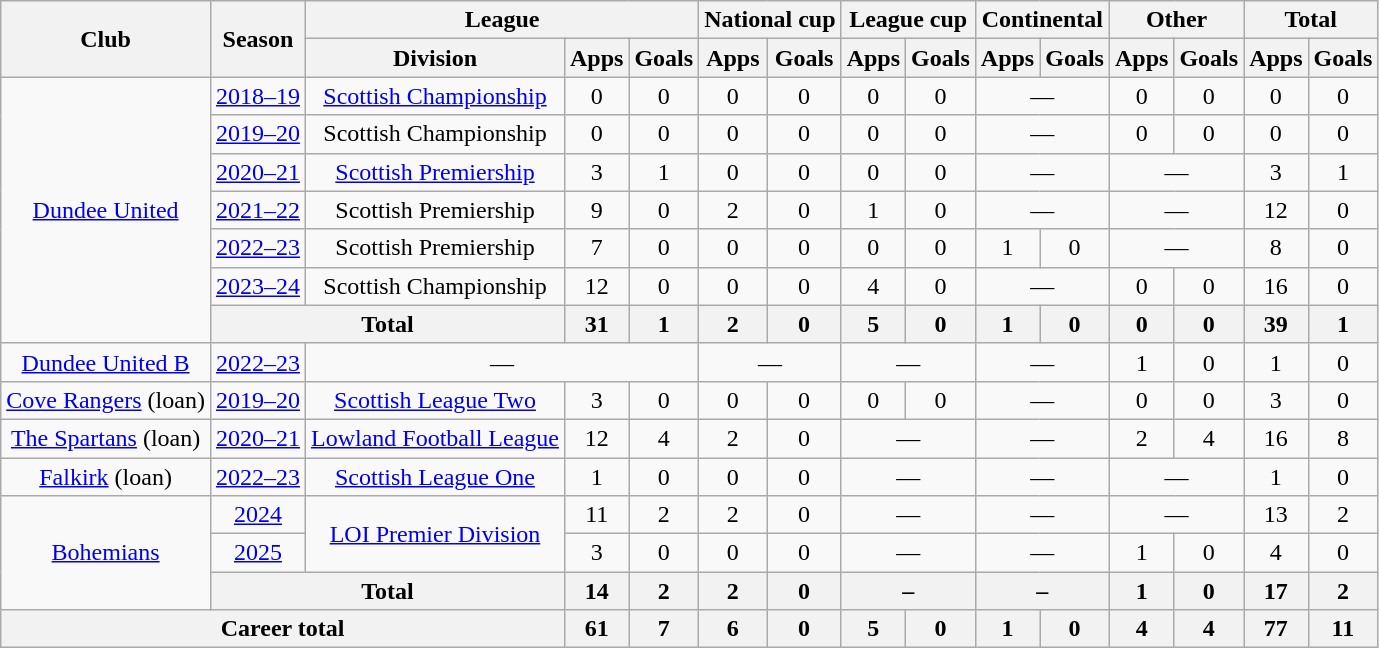<table class="wikitable" style="text-align: center;">
<tr>
<th rowspan="2">Club</th>
<th rowspan="2">Season</th>
<th colspan="3">League</th>
<th colspan="2">National cup</th>
<th colspan="2">League cup</th>
<th colspan="2">Continental</th>
<th colspan="2">Other</th>
<th colspan="2">Total</th>
</tr>
<tr>
<th>Division</th>
<th>Apps</th>
<th>Goals</th>
<th>Apps</th>
<th>Goals</th>
<th>Apps</th>
<th>Goals</th>
<th>Apps</th>
<th>Goals</th>
<th>Apps</th>
<th>Goals</th>
<th>Apps</th>
<th>Goals</th>
</tr>
<tr>
<td rowspan="7"><a href='#'>Dundee United</a></td>
<td><a href='#'>2018–19</a></td>
<td><a href='#'>Scottish Championship</a></td>
<td>0</td>
<td>0</td>
<td>0</td>
<td>0</td>
<td>0</td>
<td>0</td>
<td colspan="2">—</td>
<td>0</td>
<td>0</td>
<td>0</td>
<td>0</td>
</tr>
<tr>
<td><a href='#'>2019–20</a></td>
<td>Scottish Championship</td>
<td>0</td>
<td>0</td>
<td>0</td>
<td>0</td>
<td>0</td>
<td>0</td>
<td colspan="2">—</td>
<td>0</td>
<td>0</td>
<td>0</td>
<td>0</td>
</tr>
<tr>
<td><a href='#'>2020–21</a></td>
<td><a href='#'>Scottish Premiership</a></td>
<td>3</td>
<td>1</td>
<td>0</td>
<td>0</td>
<td>0</td>
<td>0</td>
<td colspan="2">—</td>
<td colspan="2">—</td>
<td>3</td>
<td>1</td>
</tr>
<tr>
<td><a href='#'>2021–22</a></td>
<td>Scottish Premiership</td>
<td>9</td>
<td>0</td>
<td>2</td>
<td>0</td>
<td>1</td>
<td>0</td>
<td colspan="2">—</td>
<td colspan="2">—</td>
<td>12</td>
<td>0</td>
</tr>
<tr>
<td><a href='#'>2022–23</a></td>
<td>Scottish Premiership</td>
<td>7</td>
<td>0</td>
<td>0</td>
<td>0</td>
<td>0</td>
<td>0</td>
<td>1</td>
<td>0</td>
<td colspan="2">—</td>
<td>8</td>
<td>0</td>
</tr>
<tr>
<td><a href='#'>2023–24</a></td>
<td>Scottish Championship</td>
<td>12</td>
<td>0</td>
<td>0</td>
<td>0</td>
<td>4</td>
<td>0</td>
<td colspan="2">—</td>
<td>0</td>
<td>0</td>
<td>16</td>
<td>0</td>
</tr>
<tr>
<th colspan="2">Total</th>
<th>31</th>
<th>1</th>
<th>2</th>
<th>0</th>
<th>5</th>
<th>0</th>
<th>1</th>
<th>0</th>
<th>0</th>
<th>0</th>
<th>39</th>
<th>1</th>
</tr>
<tr>
<td><a href='#'>Dundee United B</a></td>
<td><a href='#'>2022–23</a></td>
<td colspan="3">—</td>
<td colspan="2">—</td>
<td colspan="2">—</td>
<td colspan="2">—</td>
<td>1</td>
<td>0</td>
<td>1</td>
<td>0</td>
</tr>
<tr>
<td><a href='#'>Cove Rangers</a> (loan)</td>
<td><a href='#'>2019–20</a></td>
<td><a href='#'>Scottish League Two</a></td>
<td>3</td>
<td>0</td>
<td>0</td>
<td>0</td>
<td>0</td>
<td>0</td>
<td colspan="2">—</td>
<td>0</td>
<td>0</td>
<td>3</td>
<td>0</td>
</tr>
<tr>
<td><a href='#'>The Spartans</a> (loan)</td>
<td><a href='#'>2020–21</a></td>
<td><a href='#'>Lowland Football League</a></td>
<td>12</td>
<td>4</td>
<td>2</td>
<td>0</td>
<td colspan="2">—</td>
<td colspan="2">—</td>
<td>2</td>
<td>4</td>
<td>16</td>
<td>8</td>
</tr>
<tr>
<td><a href='#'>Falkirk</a> (loan)</td>
<td><a href='#'>2022–23</a></td>
<td><a href='#'>Scottish League One</a></td>
<td>1</td>
<td>0</td>
<td>0</td>
<td>0</td>
<td colspan="2">—</td>
<td colspan="2">—</td>
<td colspan="2">—</td>
<td>1</td>
<td>0</td>
</tr>
<tr>
<td rowspan="3"><a href='#'>Bohemians</a></td>
<td><a href='#'>2024</a></td>
<td rowspan="2"><a href='#'>LOI Premier Division</a></td>
<td>11</td>
<td>2</td>
<td>2</td>
<td>0</td>
<td colspan="2">—</td>
<td colspan="2">—</td>
<td colspan="2">—</td>
<td>13</td>
<td>2</td>
</tr>
<tr>
<td><a href='#'>2025</a></td>
<td>3</td>
<td>0</td>
<td>0</td>
<td>0</td>
<td colspan="2">—</td>
<td colspan="2">—</td>
<td>1</td>
<td>0</td>
<td>4</td>
<td>0</td>
</tr>
<tr>
<th colspan="2">Total</th>
<th>14</th>
<th>2</th>
<th>2</th>
<th>0</th>
<th colspan="2">–</th>
<th colspan="2">–</th>
<th>1</th>
<th>0</th>
<th>17</th>
<th>2</th>
</tr>
<tr>
<th colspan="3">Career total</th>
<th>61</th>
<th>7</th>
<th>6</th>
<th>0</th>
<th>5</th>
<th>0</th>
<th>1</th>
<th>0</th>
<th>4</th>
<th>4</th>
<th>77</th>
<th>11</th>
</tr>
</table>
